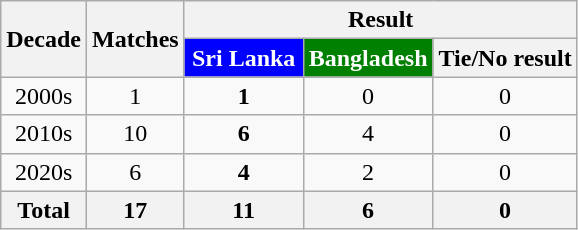<table class="wikitable">
<tr>
<th rowspan=2>Decade</th>
<th rowspan=2>Matches</th>
<th colspan=3>Result</th>
</tr>
<tr>
<th style="background: 	blue	;color:white; width:4.5em;">Sri Lanka</th>
<th style="background: 	green	;color:white; width:4.5em;">Bangladesh</th>
<th>Tie/No result</th>
</tr>
<tr>
<td align="center">2000s</td>
<td align="center">1</td>
<td align="center"><strong>1</strong></td>
<td align="center">0</td>
<td align="center">0</td>
</tr>
<tr>
<td align="center">2010s</td>
<td align="center">10</td>
<td align="center"><strong>6</strong></td>
<td align="center">4</td>
<td align="center">0</td>
</tr>
<tr>
<td align="center">2020s</td>
<td align="center">6</td>
<td align="center"><strong>4</strong></td>
<td align="center">2</td>
<td align="center">0</td>
</tr>
<tr>
<th>Total</th>
<th>17</th>
<th>11</th>
<th>6</th>
<th>0</th>
</tr>
</table>
